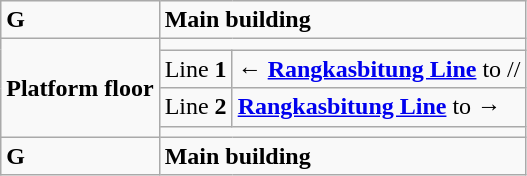<table class="wikitable">
<tr>
<td><strong>G</strong></td>
<td colspan="2"><strong>Main building</strong></td>
</tr>
<tr>
<td rowspan="4"><strong>Platform floor</strong></td>
<td colspan="2"></td>
</tr>
<tr>
<td>Line <strong>1</strong></td>
<td>←   <strong><a href='#'>Rangkasbitung Line</a></strong> to //</td>
</tr>
<tr>
<td>Line <strong>2</strong></td>
<td> <strong><a href='#'>Rangkasbitung Line</a></strong> to   →</td>
</tr>
<tr>
<td colspan="2"></td>
</tr>
<tr>
<td><strong>G</strong></td>
<td colspan="2"><strong>Main building</strong></td>
</tr>
</table>
